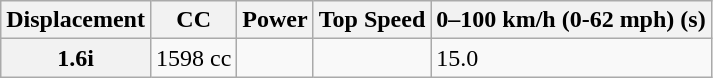<table class="wikitable">
<tr>
<th>Displacement</th>
<th>CC</th>
<th>Power</th>
<th>Top Speed</th>
<th>0–100 km/h (0-62 mph) (s)</th>
</tr>
<tr>
<th>1.6i</th>
<td>1598 cc</td>
<td></td>
<td></td>
<td>15.0</td>
</tr>
</table>
